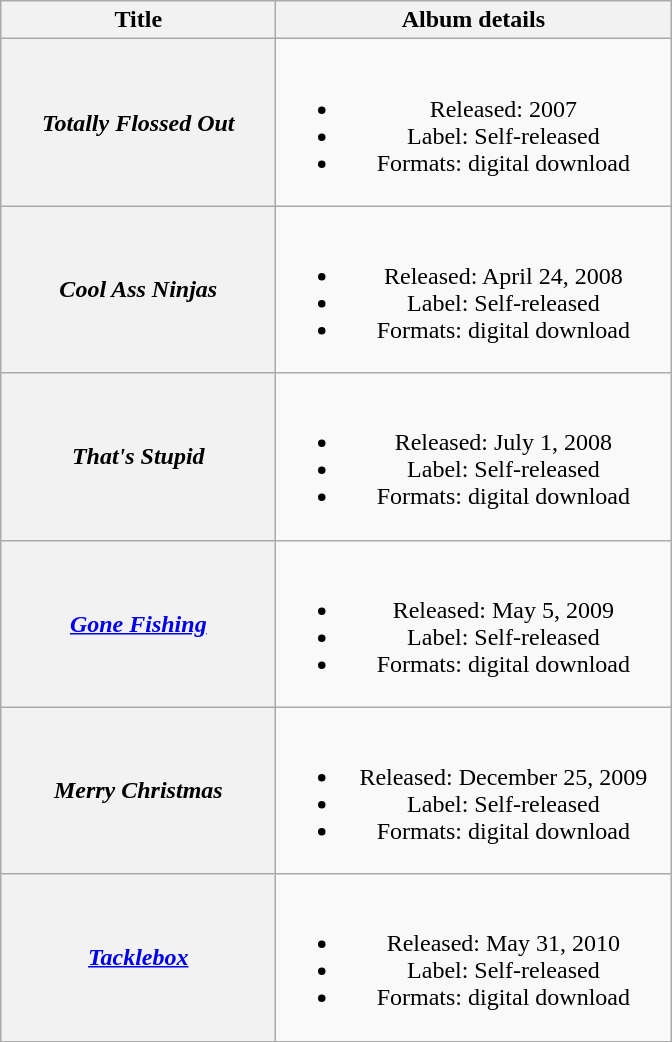<table class="wikitable plainrowheaders" style="text-align:center;">
<tr>
<th scope="col" style="width:11em;">Title</th>
<th scope="col" style="width:16em;">Album details</th>
</tr>
<tr>
<th scope="row"><em>Totally Flossed Out</em></th>
<td><br><ul><li>Released: 2007</li><li>Label: Self-released</li><li>Formats: digital download</li></ul></td>
</tr>
<tr>
<th scope="row"><em>Cool Ass Ninjas</em></th>
<td><br><ul><li>Released: April 24, 2008</li><li>Label: Self-released</li><li>Formats: digital download</li></ul></td>
</tr>
<tr>
<th scope="row"><em>That's Stupid</em></th>
<td><br><ul><li>Released: July 1, 2008</li><li>Label: Self-released</li><li>Formats: digital download</li></ul></td>
</tr>
<tr>
<th scope="row"><em><a href='#'>Gone Fishing</a></em></th>
<td><br><ul><li>Released: May 5, 2009</li><li>Label: Self-released</li><li>Formats: digital download</li></ul></td>
</tr>
<tr>
<th scope="row"><em>Merry Christmas</em></th>
<td><br><ul><li>Released: December 25, 2009</li><li>Label: Self-released</li><li>Formats: digital download</li></ul></td>
</tr>
<tr>
<th scope="row"><em><a href='#'>Tacklebox</a></em></th>
<td><br><ul><li>Released: May 31, 2010</li><li>Label: Self-released</li><li>Formats: digital download</li></ul></td>
</tr>
<tr>
</tr>
</table>
